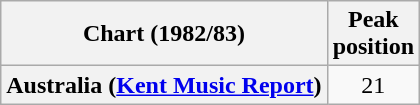<table class="wikitable sortable plainrowheaders" style="text-align:center">
<tr>
<th>Chart (1982/83)</th>
<th>Peak<br>position</th>
</tr>
<tr>
<th scope="row">Australia (<a href='#'>Kent Music Report</a>)</th>
<td>21</td>
</tr>
</table>
